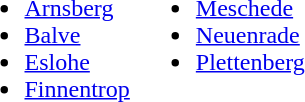<table>
<tr>
<td valign="top"><br><ul><li><a href='#'>Arnsberg</a></li><li><a href='#'>Balve</a></li><li><a href='#'>Eslohe</a></li><li><a href='#'>Finnentrop</a></li></ul></td>
<td valign="top"><br><ul><li><a href='#'>Meschede</a></li><li><a href='#'>Neuenrade</a></li><li><a href='#'>Plettenberg</a></li></ul></td>
</tr>
</table>
